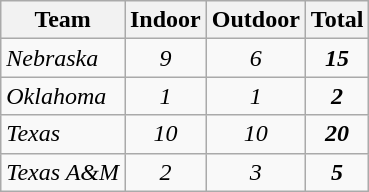<table class="wikitable sortable">
<tr>
<th scope="col">Team</th>
<th scope="col">Indoor</th>
<th scope="col">Outdoor</th>
<th scope="col">Total</th>
</tr>
<tr>
<td><em>Nebraska</em></td>
<td style="text-align: center;"><em>9</em></td>
<td style="text-align: center;"><em>6</em></td>
<td style="text-align: center;"><strong><em>15</em></strong></td>
</tr>
<tr>
<td><em>Oklahoma</em></td>
<td style="text-align: center;"><em>1</em></td>
<td style="text-align: center;"><em>1</em></td>
<td style="text-align: center;"><strong><em>2</em></strong></td>
</tr>
<tr>
<td><em>Texas</em></td>
<td style="text-align: center;"><em>10</em></td>
<td style="text-align: center;"><em>10</em></td>
<td style="text-align: center;"><strong><em>20</em></strong></td>
</tr>
<tr>
<td><em>Texas A&M</em></td>
<td style="text-align: center;"><em>2</em></td>
<td style="text-align: center;"><em>3</em></td>
<td style="text-align: center;"><strong><em>5</em></strong></td>
</tr>
</table>
